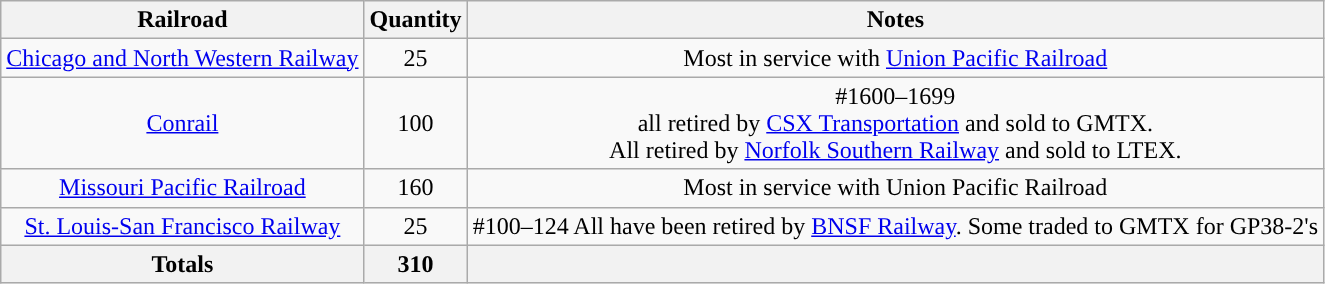<table class="wikitable">
<tr>
<th>Railroad</th>
<th>Quantity</th>
<th>Notes</th>
</tr>
<tr align="center">
<td><a href='#'>Chicago and North Western Railway</a></td>
<td>25</td>
<td>Most in service with <a href='#'>Union Pacific Railroad</a></td>
</tr>
<tr align="center">
<td><a href='#'>Conrail</a></td>
<td>100</td>
<td>#1600–1699 <br> all retired by <a href='#'>CSX Transportation</a> and sold to GMTX. <br> All retired by <a href='#'>Norfolk Southern Railway</a> and sold to LTEX.</td>
</tr>
<tr align="center">
<td><a href='#'>Missouri Pacific Railroad</a></td>
<td>160</td>
<td>Most in service with Union Pacific Railroad</td>
</tr>
<tr align="center">
<td><a href='#'>St. Louis-San Francisco Railway</a></td>
<td>25</td>
<td>#100–124 All have been retired by <a href='#'>BNSF Railway</a>. Some traded to GMTX for GP38-2's</td>
</tr>
<tr>
<th>Totals</th>
<th>310</th>
<th></th>
</tr>
</table>
